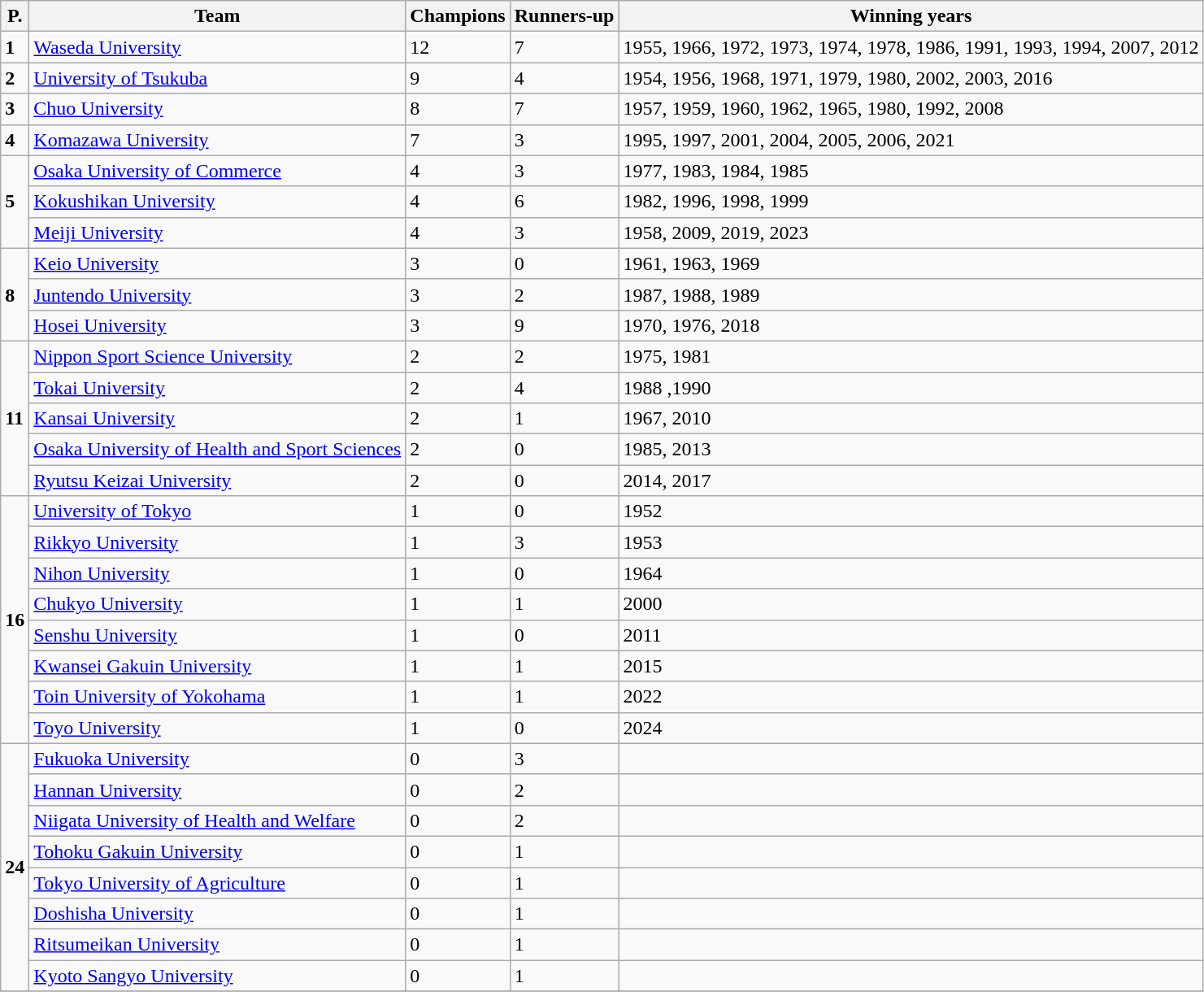<table class="wikitable sortable">
<tr>
<th>P.</th>
<th>Team</th>
<th>Champions</th>
<th>Runners-up</th>
<th>Winning years</th>
</tr>
<tr>
<td><strong>1</strong></td>
<td><a href='#'>Waseda University</a></td>
<td>12</td>
<td>7</td>
<td>1955, 1966, 1972, 1973, 1974, 1978, 1986, 1991, 1993, 1994, 2007, 2012</td>
</tr>
<tr>
<td><strong>2</strong></td>
<td><a href='#'>University of Tsukuba</a></td>
<td>9</td>
<td>4</td>
<td>1954, 1956, 1968, 1971, 1979, 1980, 2002, 2003, 2016</td>
</tr>
<tr>
<td><strong>3</strong></td>
<td><a href='#'>Chuo University</a></td>
<td>8</td>
<td>7</td>
<td>1957, 1959, 1960, 1962, 1965, 1980, 1992, 2008</td>
</tr>
<tr>
<td><strong>4</strong></td>
<td><a href='#'>Komazawa University</a></td>
<td>7</td>
<td>3</td>
<td>1995, 1997, 2001, 2004, 2005, 2006, 2021</td>
</tr>
<tr>
<td rowspan="3"><strong>5</strong></td>
<td><a href='#'>Osaka University of Commerce</a></td>
<td>4</td>
<td>3</td>
<td>1977, 1983, 1984, 1985</td>
</tr>
<tr>
<td><a href='#'>Kokushikan University</a></td>
<td>4</td>
<td>6</td>
<td>1982, 1996, 1998, 1999</td>
</tr>
<tr>
<td><a href='#'>Meiji University</a></td>
<td>4</td>
<td>3</td>
<td>1958, 2009, 2019, 2023</td>
</tr>
<tr>
<td rowspan="3"><strong>8</strong></td>
<td><a href='#'>Keio University</a></td>
<td>3</td>
<td>0</td>
<td>1961, 1963, 1969</td>
</tr>
<tr>
<td><a href='#'>Juntendo University</a></td>
<td>3</td>
<td>2</td>
<td>1987, 1988, 1989</td>
</tr>
<tr>
<td><a href='#'>Hosei University</a></td>
<td>3</td>
<td>9</td>
<td>1970, 1976, 2018</td>
</tr>
<tr>
<td rowspan="5"><strong>11</strong></td>
<td><a href='#'>Nippon Sport Science University</a></td>
<td>2</td>
<td>2</td>
<td>1975, 1981</td>
</tr>
<tr>
<td><a href='#'>Tokai University</a></td>
<td>2</td>
<td>4</td>
<td>1988 ,1990</td>
</tr>
<tr>
<td><a href='#'>Kansai University</a></td>
<td>2</td>
<td>1</td>
<td>1967, 2010</td>
</tr>
<tr>
<td><a href='#'>Osaka University of Health and Sport Sciences</a></td>
<td>2</td>
<td>0</td>
<td>1985, 2013</td>
</tr>
<tr>
<td><a href='#'>Ryutsu Keizai University</a></td>
<td>2</td>
<td>0</td>
<td>2014, 2017</td>
</tr>
<tr>
<td rowspan="8"><strong>16</strong></td>
<td><a href='#'>University of Tokyo</a></td>
<td>1</td>
<td>0</td>
<td>1952</td>
</tr>
<tr>
<td><a href='#'>Rikkyo University</a></td>
<td>1</td>
<td>3</td>
<td>1953</td>
</tr>
<tr>
<td><a href='#'>Nihon University</a></td>
<td>1</td>
<td>0</td>
<td>1964</td>
</tr>
<tr>
<td><a href='#'>Chukyo University</a></td>
<td>1</td>
<td>1</td>
<td>2000</td>
</tr>
<tr>
<td><a href='#'>Senshu University</a></td>
<td>1</td>
<td>0</td>
<td>2011</td>
</tr>
<tr>
<td><a href='#'>Kwansei Gakuin University</a></td>
<td>1</td>
<td>1</td>
<td>2015</td>
</tr>
<tr>
<td><a href='#'>Toin University of Yokohama</a></td>
<td>1</td>
<td>1</td>
<td>2022</td>
</tr>
<tr>
<td><a href='#'>Toyo University</a></td>
<td>1</td>
<td>0</td>
<td>2024</td>
</tr>
<tr>
<td rowspan="8"><strong>24</strong></td>
<td><a href='#'>Fukuoka University</a></td>
<td>0</td>
<td>3</td>
<td></td>
</tr>
<tr>
<td><a href='#'>Hannan University</a></td>
<td>0</td>
<td>2</td>
<td></td>
</tr>
<tr>
<td><a href='#'>Niigata University of Health and Welfare</a></td>
<td>0</td>
<td>2</td>
<td></td>
</tr>
<tr>
<td><a href='#'>Tohoku Gakuin University</a></td>
<td>0</td>
<td>1</td>
<td></td>
</tr>
<tr>
<td><a href='#'>Tokyo University of Agriculture</a></td>
<td>0</td>
<td>1</td>
<td></td>
</tr>
<tr>
<td><a href='#'>Doshisha University</a></td>
<td>0</td>
<td>1</td>
<td></td>
</tr>
<tr>
<td><a href='#'>Ritsumeikan University</a></td>
<td>0</td>
<td>1</td>
<td></td>
</tr>
<tr>
<td><a href='#'>Kyoto Sangyo University</a></td>
<td>0</td>
<td>1</td>
<td></td>
</tr>
<tr>
</tr>
</table>
